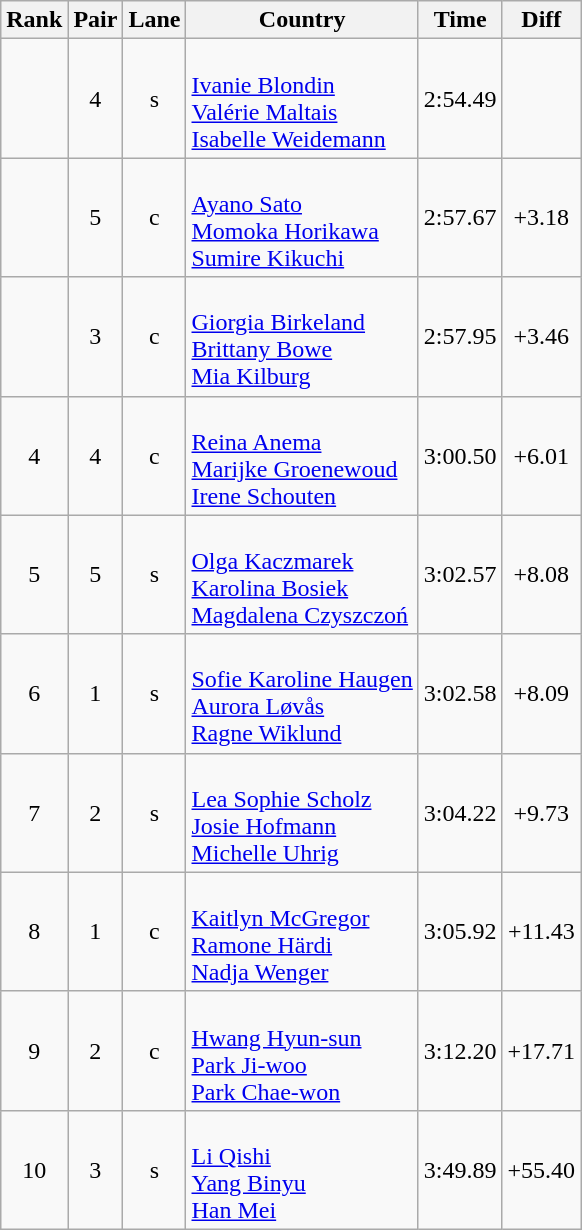<table class="wikitable sortable" style="text-align:center">
<tr>
<th>Rank</th>
<th>Pair</th>
<th>Lane</th>
<th>Country</th>
<th>Time</th>
<th>Diff</th>
</tr>
<tr>
<td></td>
<td>4</td>
<td>s</td>
<td align=left><br><a href='#'>Ivanie Blondin</a><br><a href='#'>Valérie Maltais</a><br><a href='#'>Isabelle Weidemann</a></td>
<td>2:54.49</td>
<td></td>
</tr>
<tr>
<td></td>
<td>5</td>
<td>c</td>
<td align=left><br><a href='#'>Ayano Sato</a><br><a href='#'>Momoka Horikawa</a><br><a href='#'>Sumire Kikuchi</a></td>
<td>2:57.67</td>
<td>+3.18</td>
</tr>
<tr>
<td></td>
<td>3</td>
<td>c</td>
<td align=left><br><a href='#'>Giorgia Birkeland</a><br><a href='#'>Brittany Bowe</a><br><a href='#'>Mia Kilburg</a></td>
<td>2:57.95</td>
<td>+3.46</td>
</tr>
<tr>
<td>4</td>
<td>4</td>
<td>c</td>
<td align=left><br><a href='#'>Reina Anema</a><br><a href='#'>Marijke Groenewoud</a><br><a href='#'>Irene Schouten</a></td>
<td>3:00.50</td>
<td>+6.01</td>
</tr>
<tr>
<td>5</td>
<td>5</td>
<td>s</td>
<td align=left><br><a href='#'>Olga Kaczmarek</a><br><a href='#'>Karolina Bosiek</a><br><a href='#'>Magdalena Czyszczoń</a></td>
<td>3:02.57</td>
<td>+8.08</td>
</tr>
<tr>
<td>6</td>
<td>1</td>
<td>s</td>
<td align=left><br><a href='#'>Sofie Karoline Haugen</a><br><a href='#'>Aurora Løvås</a><br><a href='#'>Ragne Wiklund</a></td>
<td>3:02.58</td>
<td>+8.09</td>
</tr>
<tr>
<td>7</td>
<td>2</td>
<td>s</td>
<td align=left><br><a href='#'>Lea Sophie Scholz</a><br><a href='#'>Josie Hofmann</a><br><a href='#'>Michelle Uhrig</a></td>
<td>3:04.22</td>
<td>+9.73</td>
</tr>
<tr>
<td>8</td>
<td>1</td>
<td>c</td>
<td align=left><br><a href='#'>Kaitlyn McGregor</a><br><a href='#'>Ramone Härdi</a><br><a href='#'>Nadja Wenger</a></td>
<td>3:05.92</td>
<td>+11.43</td>
</tr>
<tr>
<td>9</td>
<td>2</td>
<td>c</td>
<td align=left><br><a href='#'>Hwang Hyun-sun</a><br><a href='#'>Park Ji-woo</a><br><a href='#'>Park Chae-won</a></td>
<td>3:12.20</td>
<td>+17.71</td>
</tr>
<tr>
<td>10</td>
<td>3</td>
<td>s</td>
<td align=left><br><a href='#'>Li Qishi</a><br><a href='#'>Yang Binyu</a><br><a href='#'>Han Mei</a></td>
<td>3:49.89</td>
<td>+55.40</td>
</tr>
</table>
